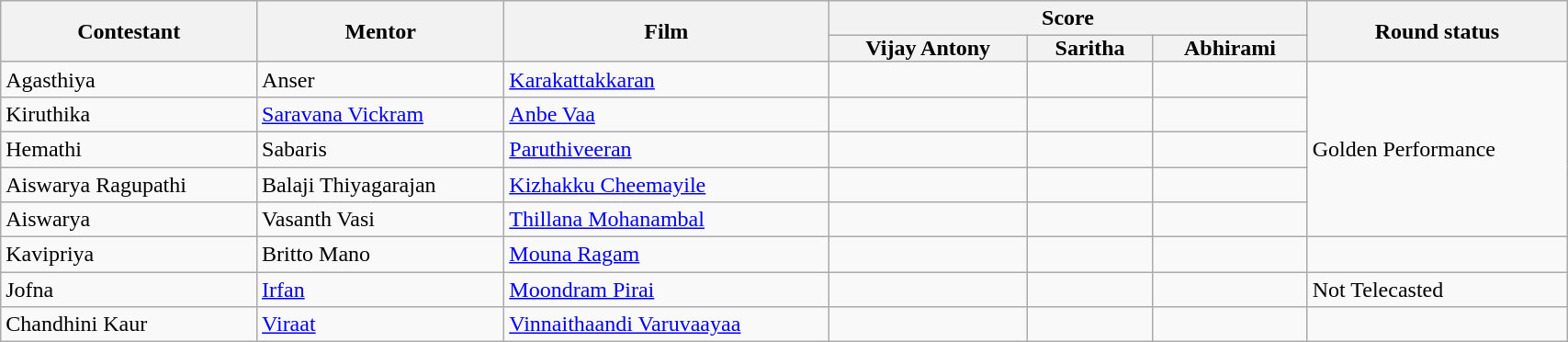<table class="wikitable" style="align: center;" width="90%">
<tr>
<th rowspan="2">Contestant</th>
<th rowspan="2">Mentor</th>
<th rowspan="2">Film</th>
<th colspan="3">Score</th>
<th rowspan="2">Round status</th>
</tr>
<tr>
<th style="padding: 0 8px">Vijay Antony</th>
<th style="padding: 0 8px">Saritha</th>
<th style="padding: 0 8px">Abhirami</th>
</tr>
<tr>
<td>Agasthiya</td>
<td>Anser</td>
<td><a href='#'>Karakattakkaran</a></td>
<td></td>
<td></td>
<td></td>
<td rowspan=5>Golden Performance</td>
</tr>
<tr>
<td>Kiruthika</td>
<td><a href='#'>Saravana Vickram</a></td>
<td><a href='#'>Anbe Vaa</a></td>
<td></td>
<td></td>
<td></td>
</tr>
<tr>
<td>Hemathi</td>
<td>Sabaris</td>
<td><a href='#'>Paruthiveeran</a></td>
<td></td>
<td></td>
<td></td>
</tr>
<tr>
<td>Aiswarya Ragupathi</td>
<td>Balaji Thiyagarajan</td>
<td><a href='#'>Kizhakku Cheemayile</a></td>
<td></td>
<td></td>
<td></td>
</tr>
<tr>
<td>Aiswarya</td>
<td>Vasanth Vasi</td>
<td><a href='#'>Thillana Mohanambal</a></td>
<td></td>
<td></td>
<td></td>
</tr>
<tr>
<td>Kavipriya</td>
<td>Britto Mano</td>
<td><a href='#'>Mouna Ragam</a></td>
<td></td>
<td></td>
<td></td>
<td></td>
</tr>
<tr>
<td>Jofna</td>
<td><a href='#'>Irfan</a></td>
<td><a href='#'>Moondram Pirai</a></td>
<td></td>
<td></td>
<td></td>
<td>Not Telecasted</td>
</tr>
<tr>
<td>Chandhini Kaur</td>
<td><a href='#'>Viraat</a></td>
<td><a href='#'>Vinnaithaandi Varuvaayaa</a></td>
<td></td>
<td></td>
<td></td>
<td></td>
</tr>
</table>
